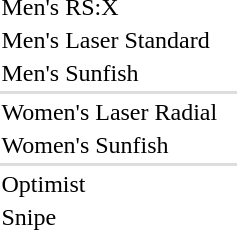<table>
<tr>
<td>Men's RS:X</td>
<td></td>
<td></td>
<td></td>
</tr>
<tr>
<td>Men's Laser Standard</td>
<td></td>
<td></td>
<td></td>
</tr>
<tr>
<td>Men's Sunfish</td>
<td></td>
<td></td>
<td></td>
</tr>
<tr bgcolor=#dddddd>
<td colspan=4></td>
</tr>
<tr>
<td>Women's Laser Radial</td>
<td></td>
<td></td>
<td></td>
</tr>
<tr>
<td>Women's Sunfish</td>
<td></td>
<td></td>
<td></td>
</tr>
<tr bgcolor=#dddddd>
<td colspan=4></td>
</tr>
<tr>
<td>Optimist</td>
<td></td>
<td></td>
<td></td>
</tr>
<tr>
<td>Snipe</td>
<td nowrap></td>
<td nowrap></td>
<td nowrap></td>
</tr>
</table>
